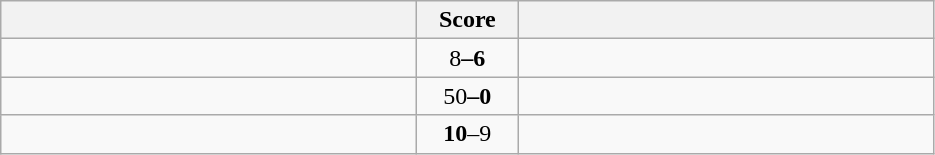<table class="wikitable" style="text-align: center;">
<tr>
<th width=270></th>
<th width=60>Score</th>
<th width=270></th>
</tr>
<tr>
<td align=left><strong></td>
<td></strong>8<strong>–6</td>
<td align=left></td>
</tr>
<tr>
<td align=left></strong><strong></td>
<td></strong>50<strong>–0</td>
<td align=left></td>
</tr>
<tr>
<td align=left></strong></td>
<td><strong>10</strong>–9</td>
<td align=left></td>
</tr>
</table>
